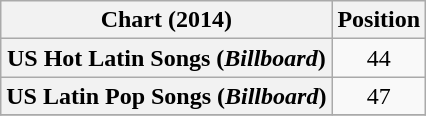<table class="wikitable plainrowheaders" style="text-align:center">
<tr>
<th scope="col">Chart (2014)</th>
<th scope="col">Position</th>
</tr>
<tr>
<th scope="row">US Hot Latin Songs (<em>Billboard</em>)</th>
<td>44</td>
</tr>
<tr>
<th scope="row">US Latin Pop Songs (<em>Billboard</em>)</th>
<td>47</td>
</tr>
<tr>
</tr>
</table>
